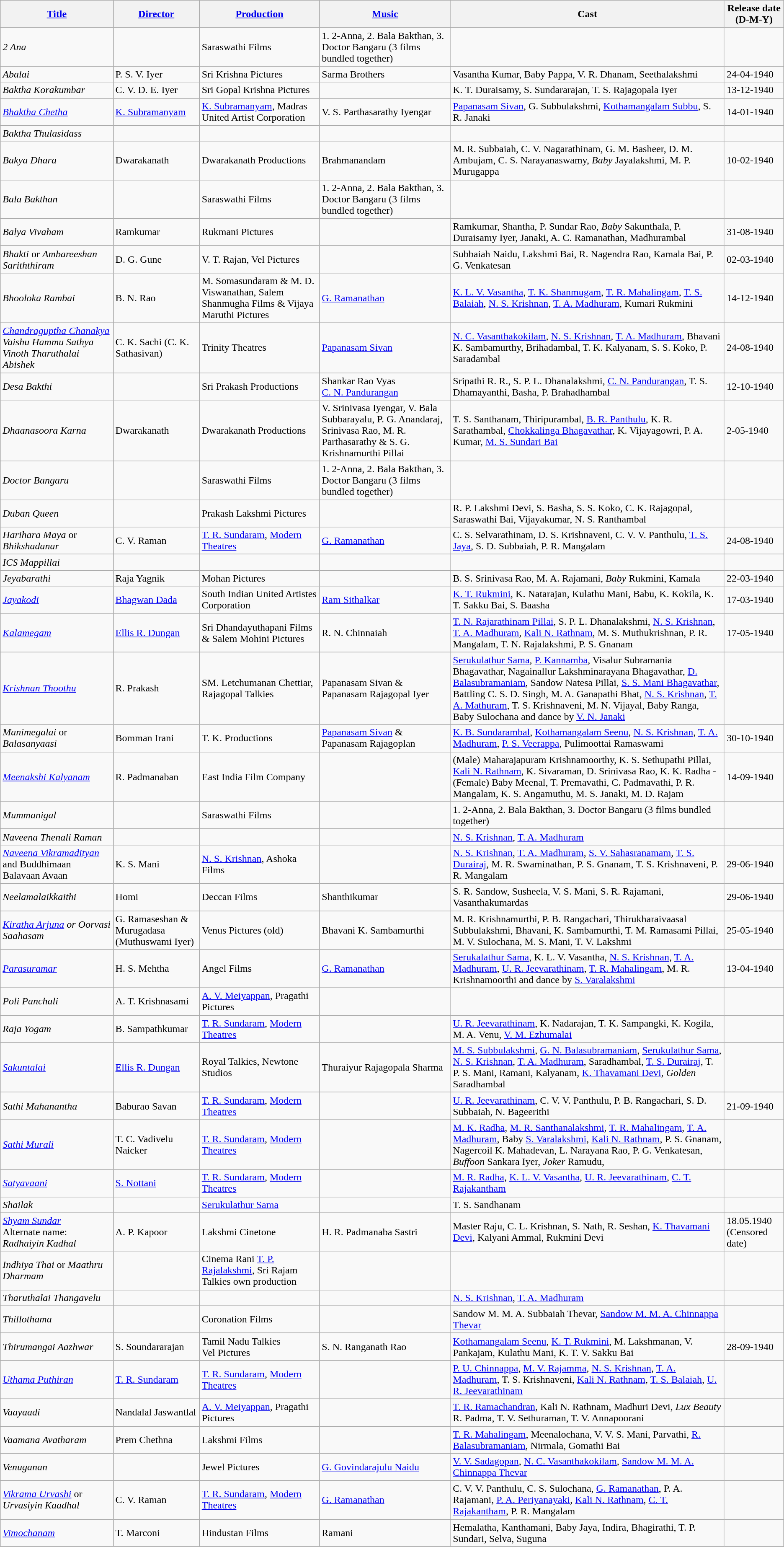<table class="wikitable">
<tr>
<th><a href='#'>Title</a></th>
<th><a href='#'>Director</a></th>
<th><a href='#'>Production</a></th>
<th><a href='#'>Music</a></th>
<th member>Cast</th>
<th><strong>Release date (D-M-Y)</strong></th>
</tr>
<tr>
<td><em>2 Ana</em></td>
<td></td>
<td>Saraswathi Films</td>
<td>1. 2-Anna, 2. Bala Bakthan, 3. Doctor Bangaru (3 films bundled together)</td>
<td></td>
<td></td>
</tr>
<tr>
<td><em>Abalai</em></td>
<td>P. S. V. Iyer</td>
<td>Sri Krishna Pictures</td>
<td>Sarma Brothers</td>
<td>Vasantha Kumar, Baby Pappa, V. R. Dhanam, Seethalakshmi</td>
<td>24-04-1940</td>
</tr>
<tr>
<td><em>Baktha Korakumbar</em></td>
<td>C. V. D. E. Iyer</td>
<td>Sri Gopal Krishna Pictures</td>
<td></td>
<td>K. T. Duraisamy, S. Sundararajan, T. S. Rajagopala Iyer</td>
<td>13-12-1940</td>
</tr>
<tr>
<td><em><a href='#'>Bhaktha Chetha</a></em></td>
<td><a href='#'>K. Subramanyam</a></td>
<td><a href='#'>K. Subramanyam</a>, Madras United Artist Corporation</td>
<td>V. S. Parthasarathy Iyengar</td>
<td><a href='#'>Papanasam Sivan</a>, G. Subbulakshmi, <a href='#'>Kothamangalam Subbu</a>, S. R. Janaki</td>
<td>14-01-1940</td>
</tr>
<tr>
<td><em>Baktha Thulasidass</em></td>
<td></td>
<td></td>
<td></td>
<td></td>
<td></td>
</tr>
<tr>
<td><em>Bakya Dhara</em></td>
<td>Dwarakanath</td>
<td>Dwarakanath Productions</td>
<td>Brahmanandam</td>
<td>M. R. Subbaiah, C. V. Nagarathinam, G. M. Basheer, D. M. Ambujam, C. S. Narayanaswamy, <em>Baby</em> Jayalakshmi, M. P. Murugappa</td>
<td>10-02-1940</td>
</tr>
<tr>
<td><em>Bala Bakthan</em></td>
<td></td>
<td>Saraswathi Films</td>
<td>1. 2-Anna, 2. Bala Bakthan, 3. Doctor Bangaru (3 films bundled together)</td>
<td></td>
<td></td>
</tr>
<tr>
<td><em>Balya Vivaham</em></td>
<td>Ramkumar</td>
<td>Rukmani Pictures</td>
<td></td>
<td>Ramkumar, Shantha, P. Sundar Rao, <em>Baby</em> Sakunthala, P. Duraisamy Iyer, Janaki, A. C. Ramanathan, Madhurambal</td>
<td>31-08-1940</td>
</tr>
<tr>
<td><em>Bhakti</em> or <em>Ambareeshan Sariththiram</em></td>
<td>D. G. Gune</td>
<td>V. T. Rajan, Vel Pictures</td>
<td></td>
<td>Subbaiah Naidu, Lakshmi Bai, R. Nagendra Rao, Kamala Bai, P. G. Venkatesan</td>
<td>02-03-1940</td>
</tr>
<tr>
<td><em>Bhooloka Rambai</em></td>
<td>B. N. Rao</td>
<td>M. Somasundaram & M. D. Viswanathan, Salem Shanmugha Films & Vijaya Maruthi Pictures</td>
<td><a href='#'>G. Ramanathan</a></td>
<td><a href='#'>K. L. V. Vasantha</a>, <a href='#'>T. K. Shanmugam</a>, <a href='#'>T. R. Mahalingam</a>, <a href='#'>T. S. Balaiah</a>, <a href='#'>N. S. Krishnan</a>, <a href='#'>T. A. Madhuram</a>, Kumari Rukmini</td>
<td>14-12-1940</td>
</tr>
<tr>
<td><em><a href='#'>Chandraguptha Chanakya</a> Vaishu Hammu Sathya Vinoth Tharuthalai Abishek</em></td>
<td>C. K. Sachi (C. K. Sathasivan)</td>
<td>Trinity Theatres</td>
<td><a href='#'>Papanasam Sivan</a></td>
<td><a href='#'>N. C. Vasanthakokilam</a>, <a href='#'>N. S. Krishnan</a>, <a href='#'>T. A. Madhuram</a>, Bhavani K. Sambamurthy, Brihadambal, T. K. Kalyanam, S. S. Koko, P. Saradambal</td>
<td>24-08-1940</td>
</tr>
<tr>
<td><em>Desa Bakthi</em></td>
<td></td>
<td>Sri Prakash Productions</td>
<td>Shankar Rao Vyas<br><a href='#'>C. N. Pandurangan</a></td>
<td>Sripathi R. R., S. P. L. Dhanalakshmi, <a href='#'>C. N. Pandurangan</a>, T. S. Dhamayanthi, Basha, P. Brahadhambal</td>
<td>12-10-1940</td>
</tr>
<tr>
<td><em>Dhaanasoora Karna</em></td>
<td>Dwarakanath</td>
<td>Dwarakanath Productions</td>
<td>V. Srinivasa Iyengar, V. Bala Subbarayalu, P. G. Anandaraj, Srinivasa Rao, M. R. Parthasarathy & S. G. Krishnamurthi Pillai</td>
<td>T. S. Santhanam, Thiripurambal, <a href='#'>B. R. Panthulu</a>, K. R. Sarathambal, <a href='#'>Chokkalinga Bhagavathar</a>, K. Vijayagowri, P. A. Kumar, <a href='#'>M. S. Sundari Bai</a></td>
<td>2-05-1940</td>
</tr>
<tr>
<td><em>Doctor Bangaru</em></td>
<td></td>
<td>Saraswathi Films</td>
<td>1. 2-Anna, 2. Bala Bakthan, 3. Doctor Bangaru (3 films bundled together)</td>
<td></td>
<td></td>
</tr>
<tr>
<td><em>Duban Queen</em></td>
<td></td>
<td>Prakash Lakshmi Pictures</td>
<td></td>
<td>R. P. Lakshmi Devi, S. Basha, S. S. Koko, C. K. Rajagopal, Saraswathi Bai, Vijayakumar, N. S. Ranthambal</td>
<td></td>
</tr>
<tr>
<td><em>Harihara Maya</em> or <em>Bhikshadanar</em></td>
<td>C. V. Raman</td>
<td><a href='#'>T. R. Sundaram</a>, <a href='#'>Modern Theatres</a></td>
<td><a href='#'>G. Ramanathan</a></td>
<td>C. S. Selvarathinam, D. S. Krishnaveni, C. V. V. Panthulu, <a href='#'>T. S. Jaya</a>, S. D. Subbaiah, P. R. Mangalam</td>
<td>24-08-1940</td>
</tr>
<tr>
<td><em>ICS Mappillai</em></td>
<td></td>
<td></td>
<td></td>
<td></td>
<td></td>
</tr>
<tr>
<td><em>Jeyabarathi</em></td>
<td>Raja Yagnik</td>
<td>Mohan Pictures</td>
<td></td>
<td>B. S. Srinivasa Rao, M. A. Rajamani, <em>Baby</em> Rukmini, Kamala</td>
<td>22-03-1940</td>
</tr>
<tr>
<td><em><a href='#'>Jayakodi</a></em></td>
<td><a href='#'>Bhagwan Dada</a></td>
<td>South Indian United Artistes Corporation</td>
<td><a href='#'>Ram Sithalkar</a></td>
<td><a href='#'>K. T. Rukmini</a>, K. Natarajan, Kulathu Mani, Babu, K. Kokila, K. T. Sakku Bai, S. Baasha</td>
<td>17-03-1940</td>
</tr>
<tr>
<td><em><a href='#'>Kalamegam</a></em></td>
<td><a href='#'>Ellis R. Dungan</a></td>
<td>Sri Dhandayuthapani Films & Salem Mohini Pictures</td>
<td>R. N. Chinnaiah</td>
<td><a href='#'>T. N. Rajarathinam Pillai</a>, S. P. L. Dhanalakshmi, <a href='#'>N. S. Krishnan</a>, <a href='#'>T. A. Madhuram</a>, <a href='#'>Kali N. Rathnam</a>, M. S. Muthukrishnan, P. R. Mangalam, T. N. Rajalakshmi,  P. S. Gnanam</td>
<td>17-05-1940</td>
</tr>
<tr>
<td><em><a href='#'>Krishnan Thoothu</a></em></td>
<td>R. Prakash</td>
<td>SM. Letchumanan Chettiar,  Rajagopal Talkies</td>
<td>Papanasam Sivan & Papanasam Rajagopal Iyer</td>
<td><a href='#'>Serukulathur Sama</a>, <a href='#'>P. Kannamba</a>, Visalur Subramania Bhagavathar, Nagainallur Lakshminarayana Bhagavathar, <a href='#'>D. Balasubramaniam</a>, Sandow Natesa Pillai, <a href='#'>S. S. Mani Bhagavathar</a>, Battling C. S. D. Singh, M. A. Ganapathi Bhat, <a href='#'>N. S. Krishnan</a>, <a href='#'>T. A. Mathuram</a>, T. S. Krishnaveni, M. N. Vijayal, Baby Ranga, Baby Sulochana and dance by <a href='#'>V. N. Janaki</a></td>
<td></td>
</tr>
<tr>
<td><em>Manimegalai</em> or <em>Balasanyaasi</em></td>
<td>Bomman Irani</td>
<td>T. K. Productions</td>
<td><a href='#'>Papanasam Sivan</a> & Papanasam Rajagoplan</td>
<td><a href='#'>K. B. Sundarambal</a>, <a href='#'>Kothamangalam Seenu</a>, <a href='#'>N. S. Krishnan</a>, <a href='#'>T. A. Madhuram</a>, <a href='#'>P. S. Veerappa</a>, Pulimoottai Ramaswami</td>
<td>30-10-1940</td>
</tr>
<tr>
<td><em><a href='#'>Meenakshi Kalyanam</a></em></td>
<td>R. Padmanaban</td>
<td>East India Film Company</td>
<td></td>
<td>(Male) Maharajapuram Krishnamoorthy, K. S. Sethupathi Pillai, <a href='#'>Kali N. Rathnam</a>, K. Sivaraman, D. Srinivasa Rao, K. K. Radha - (Female) Baby Meenal, T. Premavathi, C. Padmavathi, P. R. Mangalam, K. S. Angamuthu, M. S. Janaki, M. D. Rajam </td>
<td>14-09-1940</td>
</tr>
<tr>
<td><em>Mummanigal</em></td>
<td></td>
<td>Saraswathi Films</td>
<td></td>
<td>1. 2-Anna, 2. Bala Bakthan, 3. Doctor Bangaru (3 films bundled together)</td>
<td></td>
</tr>
<tr>
<td><em>Naveena Thenali Raman</em></td>
<td></td>
<td></td>
<td></td>
<td><a href='#'>N. S. Krishnan</a>, <a href='#'>T. A. Madhuram</a></td>
<td></td>
</tr>
<tr>
<td><em><a href='#'>Naveena Vikramadityan</a></em> and Buddhimaan Balavaan Avaan</td>
<td>K. S. Mani</td>
<td><a href='#'>N. S. Krishnan</a>, Ashoka Films</td>
<td></td>
<td><a href='#'>N. S. Krishnan</a>, <a href='#'>T. A. Madhuram</a>, <a href='#'>S. V. Sahasranamam</a>, <a href='#'>T. S. Durairaj</a>, M. R. Swaminathan, P. S. Gnanam, T. S. Krishnaveni, P. R. Mangalam</td>
<td>29-06-1940</td>
</tr>
<tr>
<td><em>Neelamalaikkaithi</em></td>
<td>Homi</td>
<td>Deccan Films</td>
<td>Shanthikumar</td>
<td>S. R. Sandow, Susheela, V. S. Mani, S. R. Rajamani, Vasanthakumardas</td>
<td>29-06-1940</td>
</tr>
<tr>
<td><em><a href='#'>Kiratha Arjuna</a> or Oorvasi Saahasam</em></td>
<td>G. Ramaseshan &  Murugadasa (Muthuswami Iyer)</td>
<td>Venus Pictures (old)</td>
<td>Bhavani K. Sambamurthi</td>
<td>M. R. Krishnamurthi, P. B. Rangachari, Thirukharaivaasal Subbulakshmi, Bhavani, K. Sambamurthi, T. M. Ramasami Pillai, M. V. Sulochana, M. S. Mani, T. V. Lakshmi</td>
<td>25-05-1940</td>
</tr>
<tr>
<td><em><a href='#'>Parasuramar</a></em></td>
<td>H. S. Mehtha</td>
<td>Angel Films</td>
<td><a href='#'>G. Ramanathan</a></td>
<td><a href='#'>Serukalathur Sama</a>, K. L. V. Vasantha, <a href='#'>N. S. Krishnan</a>, <a href='#'>T. A. Madhuram</a>, <a href='#'>U. R. Jeevarathinam</a>, <a href='#'>T. R. Mahalingam</a>, M. R. Krishnamoorthi and dance by <a href='#'>S. Varalakshmi</a></td>
<td>13-04-1940</td>
</tr>
<tr>
<td><em>Poli Panchali</em></td>
<td>A. T. Krishnasami</td>
<td><a href='#'>A. V. Meiyappan</a>, Pragathi Pictures</td>
<td></td>
<td></td>
<td></td>
</tr>
<tr>
<td><em>Raja Yogam</em></td>
<td>B. Sampathkumar</td>
<td><a href='#'>T. R. Sundaram</a>, <a href='#'>Modern Theatres</a></td>
<td></td>
<td><a href='#'>U. R. Jeevarathinam</a>, K. Nadarajan, T. K. Sampangki, K. Kogila, M. A. Venu, <a href='#'>V. M. Ezhumalai</a></td>
<td></td>
</tr>
<tr>
<td><em><a href='#'>Sakuntalai</a></em></td>
<td><a href='#'>Ellis R. Dungan</a></td>
<td>Royal Talkies, Newtone Studios</td>
<td>Thuraiyur Rajagopala Sharma</td>
<td><a href='#'>M. S. Subbulakshmi</a>, <a href='#'>G. N. Balasubramaniam</a>, <a href='#'>Serukulathur Sama</a>, <a href='#'>N. S. Krishnan</a>, <a href='#'>T. A. Madhuram</a>, Saradhambal, <a href='#'>T. S. Durairaj</a>, T. P. S. Mani, Ramani, Kalyanam, <a href='#'>K. Thavamani Devi</a>, <em>Golden</em> Saradhambal</td>
<td></td>
</tr>
<tr>
<td><em>Sathi Mahanantha</em></td>
<td>Baburao Savan</td>
<td><a href='#'>T. R. Sundaram</a>, <a href='#'>Modern Theatres</a></td>
<td></td>
<td><a href='#'>U. R. Jeevarathinam</a>, C. V. V. Panthulu, P. B. Rangachari, S. D. Subbaiah, N. Bageerithi</td>
<td>21-09-1940</td>
</tr>
<tr>
<td><em><a href='#'>Sathi Murali</a></em></td>
<td>T. C. Vadivelu Naicker</td>
<td><a href='#'>T. R. Sundaram</a>, <a href='#'>Modern Theatres</a></td>
<td></td>
<td><a href='#'>M. K. Radha</a>, <a href='#'>M. R. Santhanalakshmi</a>, <a href='#'>T. R. Mahalingam</a>, <a href='#'>T. A. Madhuram</a>, Baby <a href='#'>S. Varalakshmi</a>, <a href='#'>Kali N. Rathnam</a>, P. S. Gnanam, Nagercoil K. Mahadevan, L. Narayana Rao, P. G. Venkatesan, <em>Buffoon</em> Sankara Iyer, <em>Joker</em> Ramudu,</td>
<td></td>
</tr>
<tr>
<td><em><a href='#'>Satyavaani</a></em></td>
<td><a href='#'>S. Nottani</a></td>
<td><a href='#'>T. R. Sundaram</a>, <a href='#'>Modern Theatres</a></td>
<td></td>
<td><a href='#'>M. R. Radha</a>, <a href='#'>K. L. V. Vasantha</a>, <a href='#'>U. R. Jeevarathinam</a>, <a href='#'>C. T. Rajakantham</a></td>
<td></td>
</tr>
<tr>
<td><em>Shailak</em></td>
<td></td>
<td><a href='#'>Serukulathur Sama</a></td>
<td></td>
<td>T. S. Sandhanam</td>
<td></td>
</tr>
<tr>
<td><em><a href='#'>Shyam Sundar</a></em><br>Alternate name: <em>Radhaiyin Kadhal</em></td>
<td>A. P. Kapoor</td>
<td>Lakshmi Cinetone</td>
<td>H. R. Padmanaba Sastri</td>
<td>Master Raju, C. L. Krishnan, S. Nath, R. Seshan, <a href='#'>K. Thavamani Devi</a>, Kalyani Ammal, Rukmini Devi</td>
<td>18.05.1940 (Censored date)</td>
</tr>
<tr>
<td><em>Indhiya Thai</em> or <em>Maathru Dharmam</em></td>
<td></td>
<td>Cinema Rani  <a href='#'>T. P. Rajalakshmi</a>, Sri Rajam Talkies own production</td>
<td></td>
<td></td>
<td></td>
</tr>
<tr>
<td><em>Tharuthalai Thangavelu</em></td>
<td></td>
<td></td>
<td></td>
<td><a href='#'>N. S. Krishnan</a>, <a href='#'>T. A. Madhuram</a></td>
<td></td>
</tr>
<tr>
<td><em>Thillothama</em></td>
<td></td>
<td>Coronation Films</td>
<td></td>
<td>Sandow M. M. A. Subbaiah Thevar, <a href='#'>Sandow M. M. A. Chinnappa Thevar</a></td>
<td></td>
</tr>
<tr>
<td><em>Thirumangai Aazhwar</em></td>
<td>S. Soundararajan</td>
<td>Tamil Nadu Talkies<br>Vel Pictures</td>
<td>S. N. Ranganath Rao</td>
<td><a href='#'>Kothamangalam Seenu</a>, <a href='#'>K. T. Rukmini</a>, M. Lakshmanan, V. Pankajam, Kulathu Mani, K. T. V. Sakku Bai</td>
<td>28-09-1940</td>
</tr>
<tr>
<td><em><a href='#'>Uthama Puthiran</a></em></td>
<td><a href='#'>T. R. Sundaram</a></td>
<td><a href='#'>T. R. Sundaram</a>, <a href='#'>Modern Theatres</a></td>
<td></td>
<td><a href='#'>P. U. Chinnappa</a>, <a href='#'>M. V. Rajamma</a>, <a href='#'>N. S. Krishnan</a>, <a href='#'>T. A. Madhuram</a>, T. S. Krishnaveni, <a href='#'>Kali N. Rathnam</a>, <a href='#'>T. S. Balaiah</a>, <a href='#'>U. R. Jeevarathinam</a></td>
<td></td>
</tr>
<tr>
<td><em>Vaayaadi</em></td>
<td>Nandalal Jaswantlal</td>
<td><a href='#'>A. V. Meiyappan</a>, Pragathi Pictures</td>
<td></td>
<td><a href='#'>T. R. Ramachandran</a>, Kali N. Rathnam, Madhuri Devi, <em>Lux Beauty</em> R. Padma, T. V. Sethuraman, T. V. Annapoorani</td>
<td></td>
</tr>
<tr>
<td><em>Vaamana Avatharam</em></td>
<td>Prem Chethna</td>
<td>Lakshmi Films</td>
<td></td>
<td><a href='#'>T. R. Mahalingam</a>, Meenalochana, V. V. S. Mani, Parvathi, <a href='#'>R. Balasubramaniam</a>, Nirmala, Gomathi Bai</td>
<td></td>
</tr>
<tr>
<td><em>Venuganan</em></td>
<td></td>
<td>Jewel Pictures</td>
<td><a href='#'>G. Govindarajulu Naidu</a></td>
<td><a href='#'>V. V. Sadagopan</a>, <a href='#'>N. C. Vasanthakokilam</a>, <a href='#'>Sandow M. M. A. Chinnappa Thevar</a></td>
<td></td>
</tr>
<tr>
<td><em><a href='#'>Vikrama Urvashi</a></em> or <em>Urvasiyin Kaadhal</em></td>
<td>C. V. Raman</td>
<td><a href='#'>T. R. Sundaram</a>, <a href='#'>Modern Theatres</a></td>
<td><a href='#'>G. Ramanathan</a></td>
<td>C. V. V. Panthulu, C. S. Sulochana, <a href='#'>G. Ramanathan</a>, P. A. Rajamani, <a href='#'>P. A. Periyanayaki</a>, <a href='#'>Kali N. Rathnam</a>, <a href='#'>C. T. Rajakantham</a>, P. R. Mangalam</td>
<td></td>
</tr>
<tr>
<td><em><a href='#'>Vimochanam</a></em></td>
<td>T. Marconi</td>
<td>Hindustan Films</td>
<td>Ramani</td>
<td>Hemalatha, Kanthamani, Baby Jaya, Indira, Bhagirathi, T. P. Sundari, Selva, Suguna</td>
<td></td>
</tr>
</table>
